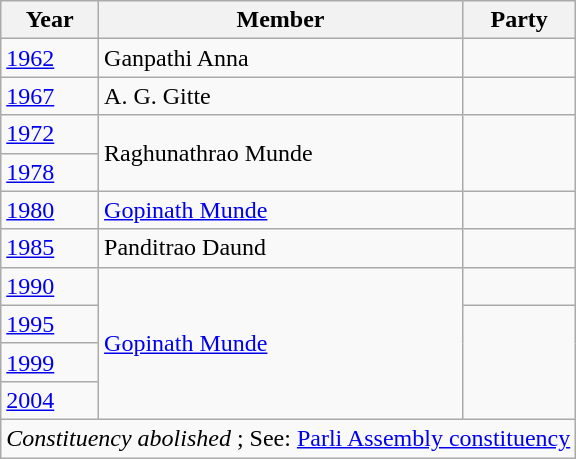<table class="wikitable">
<tr>
<th>Year</th>
<th>Member</th>
<th colspan="2">Party</th>
</tr>
<tr>
<td><a href='#'>1962</a></td>
<td>Ganpathi Anna</td>
<td></td>
</tr>
<tr>
<td><a href='#'>1967</a></td>
<td>A. G. Gitte</td>
<td></td>
</tr>
<tr>
<td><a href='#'>1972</a></td>
<td rowspan=2>Raghunathrao Munde</td>
</tr>
<tr>
<td><a href='#'>1978</a></td>
</tr>
<tr>
<td><a href='#'>1980</a></td>
<td><a href='#'>Gopinath Munde</a></td>
<td></td>
</tr>
<tr>
<td><a href='#'>1985</a></td>
<td>Panditrao Daund</td>
<td></td>
</tr>
<tr>
<td><a href='#'>1990</a></td>
<td rowspan=4><a href='#'>Gopinath Munde</a></td>
<td></td>
</tr>
<tr>
<td><a href='#'>1995</a></td>
</tr>
<tr>
<td><a href='#'>1999</a></td>
</tr>
<tr>
<td><a href='#'>2004</a></td>
</tr>
<tr>
<td colspan=4><em>Constituency abolished</em> ; See: <a href='#'>Parli Assembly constituency</a></td>
</tr>
</table>
